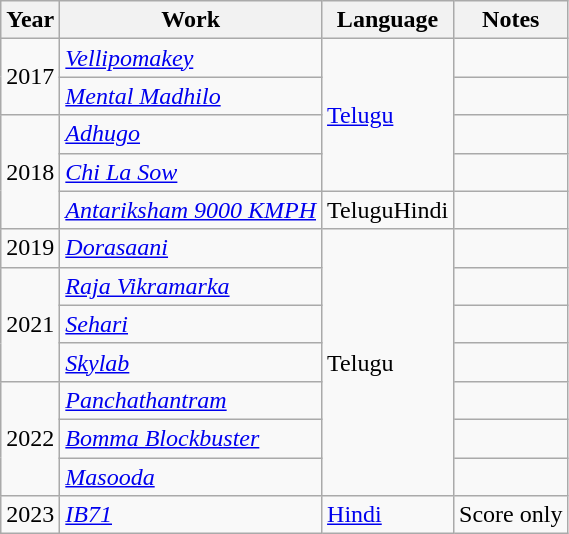<table class="wikitable">
<tr>
<th>Year</th>
<th>Work</th>
<th>Language</th>
<th>Notes</th>
</tr>
<tr>
<td rowspan="2">2017</td>
<td><em><a href='#'>Vellipomakey</a></em></td>
<td rowspan="4"><a href='#'>Telugu</a></td>
<td></td>
</tr>
<tr>
<td><em><a href='#'>Mental Madhilo</a></em></td>
<td></td>
</tr>
<tr>
<td rowspan="3">2018</td>
<td><em><a href='#'>Adhugo</a></em></td>
<td></td>
</tr>
<tr>
<td><em><a href='#'>Chi La Sow</a></em></td>
<td></td>
</tr>
<tr>
<td><em><a href='#'>Antariksham 9000 KMPH</a></em></td>
<td>TeluguHindi</td>
<td></td>
</tr>
<tr>
<td>2019</td>
<td><em><a href='#'>Dorasaani</a></em></td>
<td rowspan="7">Telugu</td>
<td></td>
</tr>
<tr>
<td rowspan="3">2021</td>
<td><em><a href='#'>Raja Vikramarka</a></em></td>
<td></td>
</tr>
<tr>
<td><em><a href='#'>Sehari</a></em></td>
<td></td>
</tr>
<tr>
<td><em><a href='#'>Skylab</a></em></td>
<td></td>
</tr>
<tr>
<td rowspan="3">2022</td>
<td><em><a href='#'>Panchathantram</a></em></td>
<td></td>
</tr>
<tr>
<td><em><a href='#'>Bomma Blockbuster</a></em></td>
<td></td>
</tr>
<tr>
<td><em><a href='#'>Masooda</a></em></td>
<td></td>
</tr>
<tr>
<td>2023</td>
<td><em><a href='#'>IB71</a></em></td>
<td><a href='#'>Hindi</a></td>
<td>Score only</td>
</tr>
</table>
